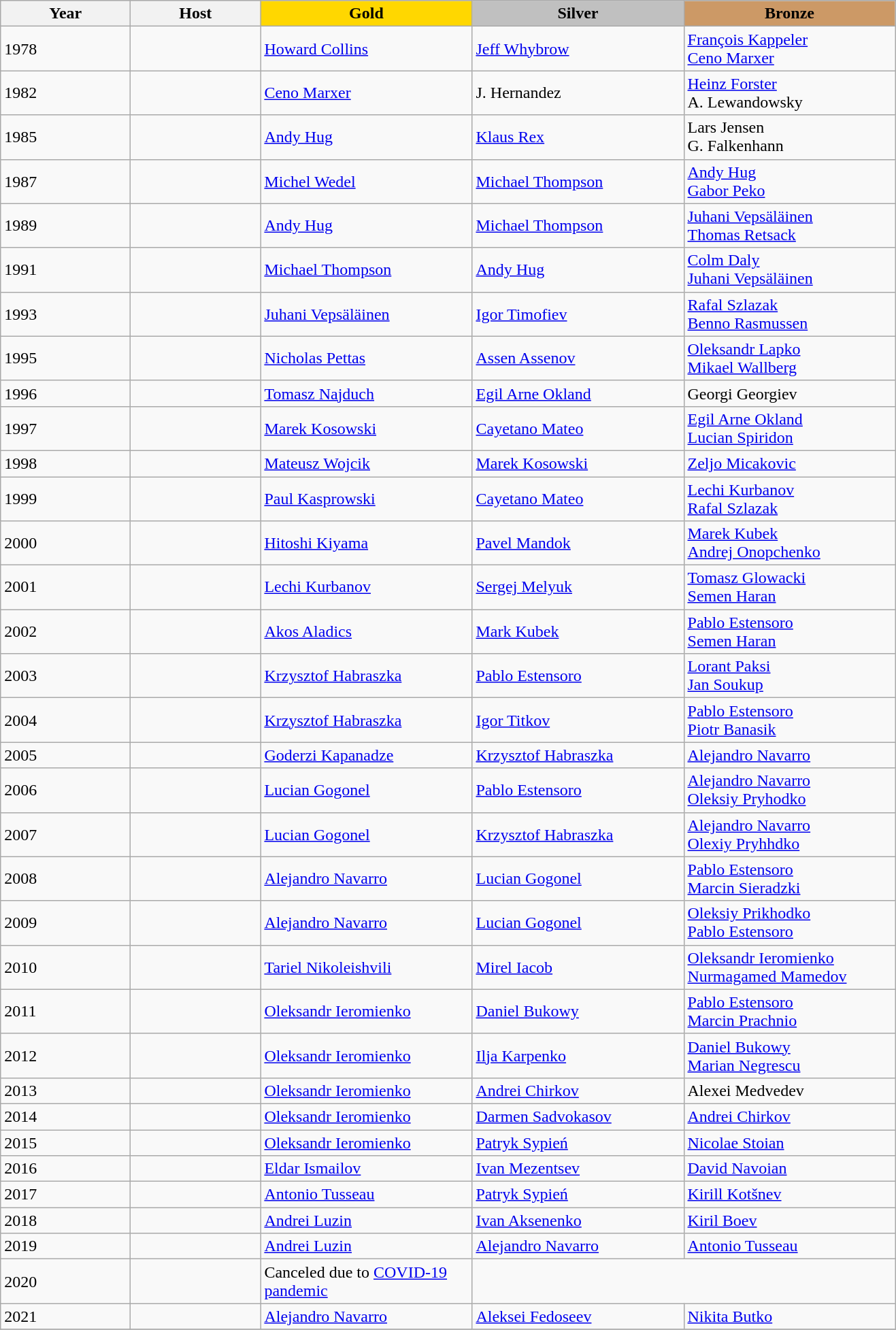<table class="wikitable">
<tr align=center>
<th width="120">Year</th>
<th width="120">Host</th>
<td width="200" bgcolor="gold"><strong>Gold</strong></td>
<td width="200" bgcolor="silver"><strong>Silver</strong></td>
<td width="200" bgcolor="CC9966"><strong>Bronze</strong></td>
</tr>
<tr>
<td>1978</td>
<td></td>
<td> <a href='#'>Howard Collins</a></td>
<td> <a href='#'>Jeff Whybrow</a></td>
<td> <a href='#'>François Kappeler</a><br> <a href='#'>Ceno Marxer</a></td>
</tr>
<tr>
<td>1982</td>
<td></td>
<td> <a href='#'>Ceno Marxer</a></td>
<td> J. Hernandez</td>
<td> <a href='#'>Heinz Forster</a><br> A. Lewandowsky</td>
</tr>
<tr>
<td>1985</td>
<td></td>
<td> <a href='#'>Andy Hug</a></td>
<td> <a href='#'>Klaus Rex</a></td>
<td> Lars Jensen<br> G. Falkenhann</td>
</tr>
<tr>
<td>1987</td>
<td></td>
<td><a href='#'>Michel Wedel</a></td>
<td> <a href='#'>Michael Thompson</a></td>
<td> <a href='#'>Andy Hug</a><br> <a href='#'>Gabor Peko</a></td>
</tr>
<tr>
<td>1989</td>
<td></td>
<td> <a href='#'>Andy Hug</a></td>
<td> <a href='#'>Michael Thompson</a></td>
<td> <a href='#'>Juhani Vepsäläinen</a><br> <a href='#'>Thomas Retsack</a></td>
</tr>
<tr>
<td>1991</td>
<td></td>
<td> <a href='#'>Michael Thompson</a></td>
<td> <a href='#'>Andy Hug</a></td>
<td> <a href='#'>Colm Daly</a><br> <a href='#'>Juhani Vepsäläinen</a></td>
</tr>
<tr>
<td>1993</td>
<td></td>
<td> <a href='#'>Juhani Vepsäläinen</a></td>
<td> <a href='#'>Igor Timofiev</a></td>
<td><a href='#'>Rafal Szlazak</a><br> <a href='#'>Benno Rasmussen</a></td>
</tr>
<tr>
<td>1995</td>
<td></td>
<td> <a href='#'>Nicholas Pettas</a></td>
<td> <a href='#'>Assen Assenov</a></td>
<td><a href='#'>Oleksandr Lapko</a><br> <a href='#'>Mikael Wallberg</a></td>
</tr>
<tr>
<td>1996</td>
<td></td>
<td><a href='#'>Tomasz Najduch</a></td>
<td> <a href='#'>Egil Arne Okland</a></td>
<td> Georgi Georgiev</td>
</tr>
<tr>
<td>1997</td>
<td></td>
<td><a href='#'>Marek Kosowski</a></td>
<td> <a href='#'>Cayetano Mateo</a></td>
<td> <a href='#'>Egil Arne Okland</a><br><a href='#'>Lucian Spiridon</a></td>
</tr>
<tr>
<td>1998</td>
<td></td>
<td><a href='#'>Mateusz Wojcik</a></td>
<td><a href='#'>Marek Kosowski</a></td>
<td><a href='#'>Zeljo Micakovic</a></td>
</tr>
<tr>
<td>1999</td>
<td></td>
<td><a href='#'>Paul Kasprowski</a></td>
<td> <a href='#'>Cayetano Mateo</a></td>
<td> <a href='#'>Lechi Kurbanov</a><br><a href='#'>Rafal Szlazak</a></td>
</tr>
<tr>
<td>2000</td>
<td></td>
<td><a href='#'>Hitoshi Kiyama</a></td>
<td><a href='#'>Pavel Mandok</a></td>
<td><a href='#'>Marek Kubek</a><br><a href='#'>Andrej Onopchenko</a></td>
</tr>
<tr>
<td>2001</td>
<td></td>
<td> <a href='#'>Lechi Kurbanov</a></td>
<td> <a href='#'>Sergej Melyuk</a></td>
<td><a href='#'>Tomasz Glowacki</a><br><a href='#'>Semen Haran</a></td>
</tr>
<tr>
<td>2002</td>
<td></td>
<td> <a href='#'>Akos Aladics</a></td>
<td><a href='#'>Mark Kubek</a></td>
<td> <a href='#'>Pablo Estensoro</a><br><a href='#'>Semen Haran</a></td>
</tr>
<tr>
<td>2003</td>
<td></td>
<td><a href='#'>Krzysztof Habraszka</a></td>
<td> <a href='#'>Pablo Estensoro</a></td>
<td> <a href='#'>Lorant Paksi</a><br> <a href='#'>Jan Soukup</a></td>
</tr>
<tr>
<td>2004</td>
<td></td>
<td><a href='#'>Krzysztof Habraszka</a></td>
<td> <a href='#'>Igor Titkov</a></td>
<td> <a href='#'>Pablo Estensoro</a><br><a href='#'>Piotr Banasik</a></td>
</tr>
<tr>
<td>2005</td>
<td></td>
<td> <a href='#'>Goderzi Kapanadze</a></td>
<td><a href='#'>Krzysztof Habraszka</a></td>
<td> <a href='#'>Alejandro Navarro</a></td>
</tr>
<tr>
<td>2006</td>
<td></td>
<td><a href='#'>Lucian Gogonel</a></td>
<td> <a href='#'>Pablo Estensoro</a></td>
<td> <a href='#'>Alejandro Navarro</a><br><a href='#'>Oleksiy Pryhodko</a></td>
</tr>
<tr>
<td>2007</td>
<td></td>
<td><a href='#'>Lucian Gogonel</a></td>
<td><a href='#'>Krzysztof Habraszka</a></td>
<td> <a href='#'>Alejandro Navarro</a><br><a href='#'>Olexiy Pryhhdko</a></td>
</tr>
<tr>
<td>2008</td>
<td></td>
<td> <a href='#'>Alejandro Navarro</a></td>
<td><a href='#'>Lucian Gogonel</a></td>
<td> <a href='#'>Pablo Estensoro</a><br><a href='#'>Marcin Sieradzki</a></td>
</tr>
<tr>
<td>2009</td>
<td></td>
<td> <a href='#'>Alejandro Navarro</a></td>
<td><a href='#'>Lucian Gogonel</a></td>
<td><a href='#'>Oleksiy Prikhodko</a><br> <a href='#'>Pablo Estensoro</a></td>
</tr>
<tr>
<td>2010</td>
<td></td>
<td> <a href='#'>Tariel Nikoleishvili</a></td>
<td><a href='#'>Mirel Iacob</a></td>
<td><a href='#'>Oleksandr Ieromienko</a><br> <a href='#'>Nurmagamed Mamedov</a></td>
</tr>
<tr>
<td>2011</td>
<td></td>
<td><a href='#'>Oleksandr Ieromienko</a></td>
<td><a href='#'>Daniel Bukowy</a></td>
<td> <a href='#'>Pablo Estensoro</a><br><a href='#'>Marcin Prachnio</a></td>
</tr>
<tr>
<td>2012</td>
<td></td>
<td><a href='#'>Oleksandr Ieromienko</a></td>
<td> <a href='#'>Ilja Karpenko</a></td>
<td><a href='#'>Daniel Bukowy</a><br><a href='#'>Marian Negrescu</a></td>
</tr>
<tr>
<td>2013</td>
<td></td>
<td><a href='#'>Oleksandr Ieromienko</a></td>
<td> <a href='#'>Andrei Chirkov</a></td>
<td> Alexei Medvedev</td>
</tr>
<tr>
<td>2014</td>
<td></td>
<td><a href='#'>Oleksandr Ieromienko</a></td>
<td> <a href='#'>Darmen Sadvokasov</a></td>
<td> <a href='#'>Andrei Chirkov</a></td>
</tr>
<tr>
<td>2015</td>
<td></td>
<td><a href='#'>Oleksandr Ieromienko</a></td>
<td><a href='#'>Patryk Sypień</a></td>
<td><a href='#'>Nicolae Stoian</a></td>
</tr>
<tr>
<td>2016</td>
<td></td>
<td><a href='#'>Eldar Ismailov</a></td>
<td> <a href='#'>Ivan Mezentsev</a></td>
<td> <a href='#'>David Navoian</a></td>
</tr>
<tr>
<td>2017</td>
<td></td>
<td> <a href='#'>Antonio Tusseau</a></td>
<td><a href='#'>Patryk Sypień</a></td>
<td> <a href='#'>Kirill Kotšnev</a></td>
</tr>
<tr>
<td>2018</td>
<td></td>
<td> <a href='#'>Andrei Luzin</a></td>
<td> <a href='#'>Ivan Aksenenko</a></td>
<td> <a href='#'>Kiril Boev</a></td>
</tr>
<tr>
<td>2019</td>
<td></td>
<td> <a href='#'>Andrei Luzin</a></td>
<td> <a href='#'>Alejandro Navarro</a></td>
<td> <a href='#'>Antonio Tusseau</a></td>
</tr>
<tr>
<td>2020</td>
<td></td>
<td>Canceled due to <a href='#'>COVID-19 pandemic</a></td>
</tr>
<tr>
<td>2021</td>
<td></td>
<td> <a href='#'>Alejandro Navarro</a></td>
<td> <a href='#'>Aleksei Fedoseev</a></td>
<td> <a href='#'>Nikita Butko</a></td>
</tr>
<tr>
</tr>
</table>
